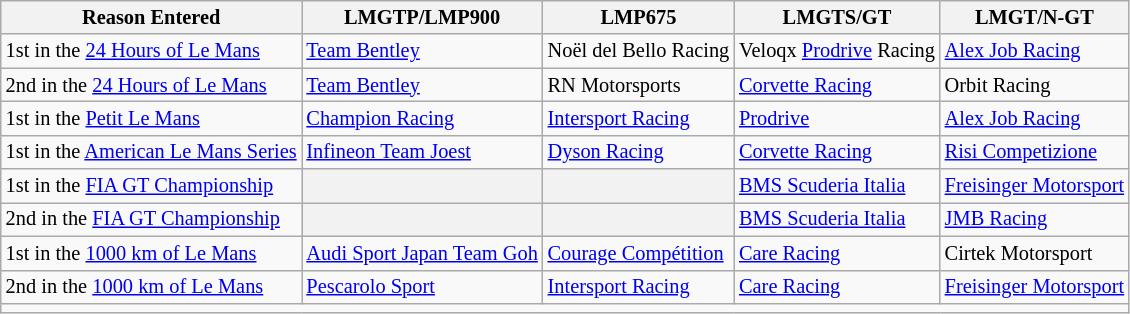<table class="wikitable" style="font-size: 85%;">
<tr>
<th scope="col">Reason Entered</th>
<th scope="col">LMGTP/LMP900</th>
<th scope="col">LMP675</th>
<th scope="col">LMGTS/GT</th>
<th scope="col">LMGT/N-GT</th>
</tr>
<tr>
<td>1st in the <a href='#'>24 Hours of Le Mans</a></td>
<td> <a href='#'>Team Bentley</a></td>
<td> Noël del Bello Racing</td>
<td> Veloqx <a href='#'>Prodrive</a> Racing</td>
<td> <a href='#'>Alex Job Racing</a></td>
</tr>
<tr>
<td>2nd in the <a href='#'>24 Hours of Le Mans</a></td>
<td> <a href='#'>Team Bentley</a></td>
<td> RN Motorsports</td>
<td> <a href='#'>Corvette Racing</a></td>
<td> Orbit Racing</td>
</tr>
<tr>
<td>1st in the <a href='#'>Petit Le Mans</a></td>
<td> <a href='#'>Champion Racing</a></td>
<td> <a href='#'>Intersport Racing</a></td>
<td> <a href='#'>Prodrive</a></td>
<td> <a href='#'>Alex Job Racing</a></td>
</tr>
<tr>
<td>1st in the <a href='#'>American Le Mans Series</a></td>
<td> <a href='#'>Infineon Team Joest</a></td>
<td> <a href='#'>Dyson Racing</a></td>
<td> <a href='#'>Corvette Racing</a></td>
<td> <a href='#'>Risi Competizione</a></td>
</tr>
<tr>
<td>1st in the <a href='#'>FIA GT Championship</a></td>
<th rowspan=1></th>
<th rowspan=1></th>
<td> <a href='#'>BMS Scuderia Italia</a></td>
<td> <a href='#'>Freisinger Motorsport</a></td>
</tr>
<tr>
<td>2nd in the <a href='#'>FIA GT Championship</a></td>
<th rowspan=1></th>
<th rowspan=1></th>
<td> <a href='#'>BMS Scuderia Italia</a></td>
<td> <a href='#'>JMB Racing</a></td>
</tr>
<tr>
<td>1st in the <a href='#'>1000 km of Le Mans</a></td>
<td> <a href='#'>Audi Sport Japan Team Goh</a></td>
<td> <a href='#'>Courage Compétition</a></td>
<td> <a href='#'>Care Racing</a></td>
<td> Cirtek Motorsport</td>
</tr>
<tr>
<td>2nd in the <a href='#'>1000 km of Le Mans</a></td>
<td> <a href='#'>Pescarolo Sport</a></td>
<td> <a href='#'>Intersport Racing</a></td>
<td> <a href='#'>Care Racing</a></td>
<td> <a href='#'>Freisinger Motorsport</a></td>
</tr>
<tr>
<td colspan="5"></td>
</tr>
</table>
